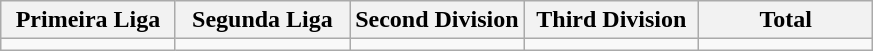<table class="wikitable">
<tr>
<th width="20%">Primeira Liga</th>
<th width="20%">Segunda Liga</th>
<th width="20%">Second Division</th>
<th width="20%">Third Division</th>
<th width="20%">Total</th>
</tr>
<tr>
<td></td>
<td></td>
<td></td>
<td></td>
<td></td>
</tr>
</table>
